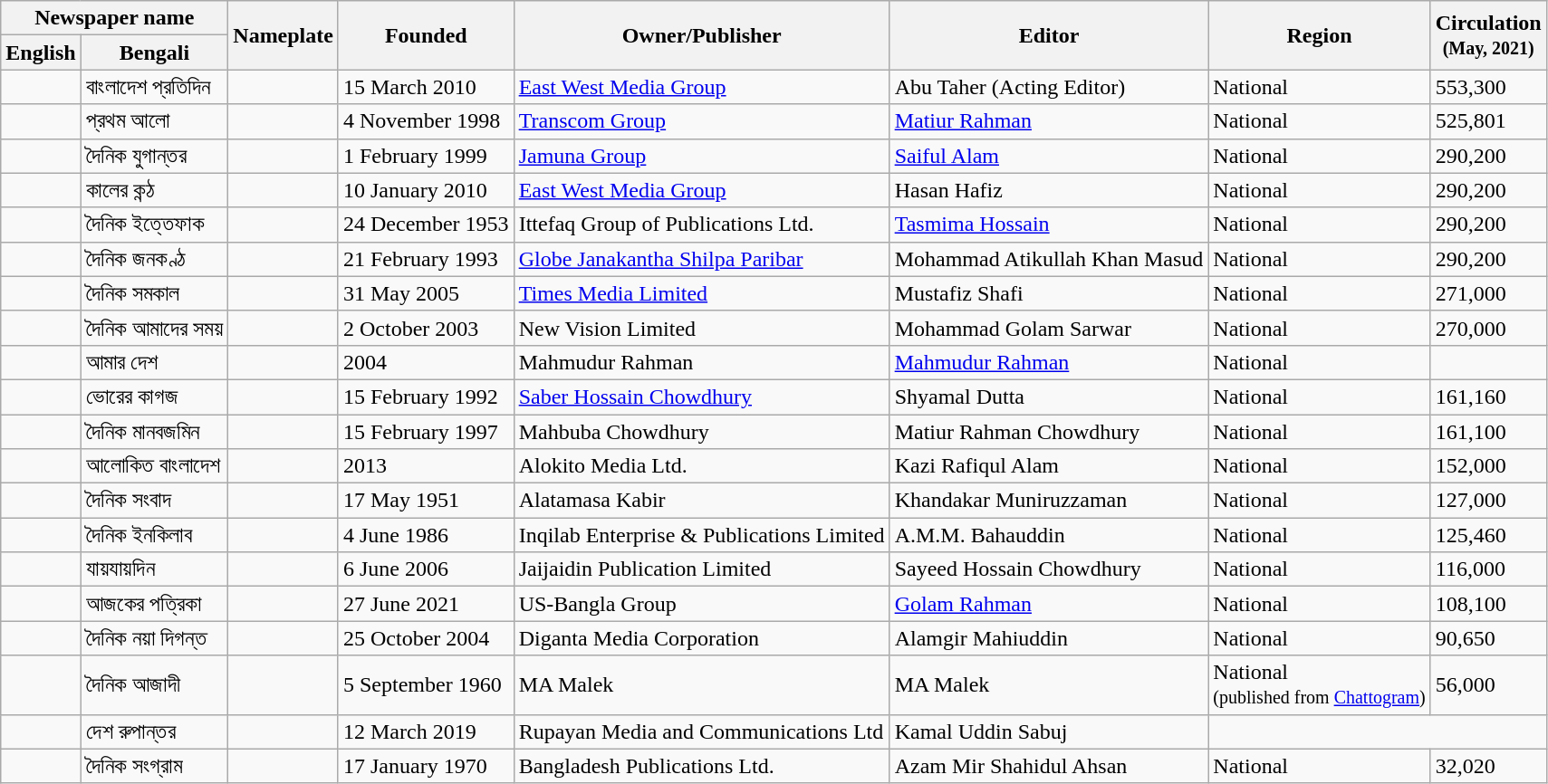<table class="wikitable sortable">
<tr>
<th colspan=2>Newspaper name</th>
<th rowspan=2>Nameplate</th>
<th rowspan=2>Founded</th>
<th rowspan=2>Owner/Publisher</th>
<th rowspan=2>Editor</th>
<th rowspan=2>Region</th>
<th rowspan=2 data-sort-type="number">Circulation <br> <small>(May, 2021)</small></th>
</tr>
<tr>
<th>English</th>
<th>Bengali</th>
</tr>
<tr>
<td></td>
<td>বাংলাদেশ প্রতিদিন</td>
<td><br></td>
<td>15 March 2010</td>
<td><a href='#'>East West Media Group</a></td>
<td>Abu Taher (Acting Editor)</td>
<td>National</td>
<td>553,300</td>
</tr>
<tr>
<td></td>
<td>প্রথম আলো</td>
<td></td>
<td>4 November 1998</td>
<td><a href='#'>Transcom Group</a></td>
<td><a href='#'>Matiur Rahman</a></td>
<td>National</td>
<td>525,801</td>
</tr>
<tr>
<td></td>
<td>দৈনিক যুগান্তর</td>
<td></td>
<td>1 February 1999</td>
<td><a href='#'>Jamuna Group</a></td>
<td><a href='#'>Saiful Alam</a></td>
<td>National</td>
<td>290,200</td>
</tr>
<tr>
<td></td>
<td>কালের কন্ঠ</td>
<td></td>
<td>10 January 2010</td>
<td><a href='#'>East West Media Group</a></td>
<td>Hasan Hafiz</td>
<td>National</td>
<td>290,200</td>
</tr>
<tr>
<td></td>
<td>দৈনিক ইত্তেফাক</td>
<td><br></td>
<td>24 December 1953</td>
<td>Ittefaq Group of Publications Ltd.</td>
<td><a href='#'>Tasmima Hossain</a></td>
<td>National</td>
<td>290,200</td>
</tr>
<tr>
<td></td>
<td>দৈনিক জনকণ্ঠ</td>
<td></td>
<td>21 February 1993</td>
<td><a href='#'>Globe Janakantha Shilpa Paribar</a></td>
<td>Mohammad Atikullah Khan Masud</td>
<td>National</td>
<td>290,200</td>
</tr>
<tr>
<td></td>
<td>দৈনিক সমকাল</td>
<td></td>
<td>31 May 2005</td>
<td><a href='#'>Times Media Limited</a></td>
<td>Mustafiz Shafi</td>
<td>National</td>
<td>271,000</td>
</tr>
<tr>
<td></td>
<td>দৈনিক আমাদের সময়</td>
<td><br></td>
<td>2 October 2003</td>
<td>New Vision Limited</td>
<td>Mohammad Golam Sarwar</td>
<td>National</td>
<td>270,000</td>
</tr>
<tr>
<td></td>
<td>আমার দেশ</td>
<td></td>
<td>2004</td>
<td>Mahmudur Rahman</td>
<td><a href='#'>Mahmudur Rahman</a></td>
<td>National</td>
<td></td>
</tr>
<tr>
<td></td>
<td>ভোরের কাগজ</td>
<td></td>
<td>15 February 1992</td>
<td><a href='#'>Saber Hossain Chowdhury</a></td>
<td>Shyamal Dutta</td>
<td>National</td>
<td>161,160</td>
</tr>
<tr>
<td></td>
<td>দৈনিক মানবজমিন</td>
<td></td>
<td>15 February 1997</td>
<td>Mahbuba Chowdhury</td>
<td>Matiur Rahman Chowdhury</td>
<td>National</td>
<td>161,100</td>
</tr>
<tr>
<td></td>
<td>আলোকিত বাংলাদেশ</td>
<td><br></td>
<td>2013</td>
<td>Alokito Media Ltd.</td>
<td>Kazi Rafiqul Alam</td>
<td>National</td>
<td>152,000</td>
</tr>
<tr>
<td></td>
<td>দৈনিক সংবাদ</td>
<td></td>
<td>17 May 1951</td>
<td>Alatamasa Kabir</td>
<td>Khandakar Muniruzzaman</td>
<td>National</td>
<td>127,000</td>
</tr>
<tr>
<td></td>
<td>দৈনিক ইনকিলাব</td>
<td></td>
<td>4 June 1986</td>
<td>Inqilab Enterprise & Publications Limited</td>
<td>A.M.M. Bahauddin</td>
<td>National</td>
<td>125,460</td>
</tr>
<tr>
<td></td>
<td>যায়যায়দিন</td>
<td></td>
<td>6 June 2006</td>
<td>Jaijaidin Publication Limited</td>
<td>Sayeed Hossain Chowdhury</td>
<td>National</td>
<td>116,000</td>
</tr>
<tr>
<td></td>
<td>আজকের পত্রিকা</td>
<td><br></td>
<td>27 June 2021</td>
<td>US-Bangla Group</td>
<td><a href='#'>Golam Rahman</a></td>
<td>National</td>
<td>108,100</td>
</tr>
<tr>
<td></td>
<td>দৈনিক নয়া দিগন্ত</td>
<td></td>
<td>25 October 2004</td>
<td>Diganta Media Corporation</td>
<td>Alamgir Mahiuddin</td>
<td>National</td>
<td>90,650</td>
</tr>
<tr>
<td></td>
<td>দৈনিক আজাদী</td>
<td></td>
<td>5 September 1960</td>
<td>MA Malek</td>
<td>MA Malek</td>
<td>National<br> <small>(published from <a href='#'>Chattogram</a>)</small></td>
<td>56,000</td>
</tr>
<tr>
<td></td>
<td>দেশ রুপান্তর</td>
<td></td>
<td>12 March 2019</td>
<td>Rupayan Media and Communications Ltd</td>
<td>Kamal Uddin Sabuj</td>
</tr>
<tr>
<td></td>
<td>দৈনিক সংগ্রাম</td>
<td></td>
<td>17 January 1970</td>
<td>Bangladesh Publications Ltd.</td>
<td>Azam Mir Shahidul Ahsan</td>
<td>National</td>
<td>32,020</td>
</tr>
</table>
